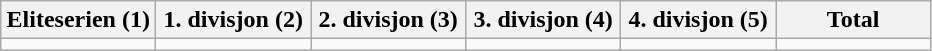<table class="wikitable">
<tr>
<th width="16.6%">Eliteserien (1)</th>
<th width="16.6%">1. divisjon (2)</th>
<th width="16.6%">2. divisjon (3)</th>
<th width="16.6%">3. divisjon (4)</th>
<th width="16.6%">4. divisjon (5)</th>
<th width="16.6%">Total</th>
</tr>
<tr>
<td></td>
<td></td>
<td></td>
<td></td>
<td></td>
<td></td>
</tr>
</table>
